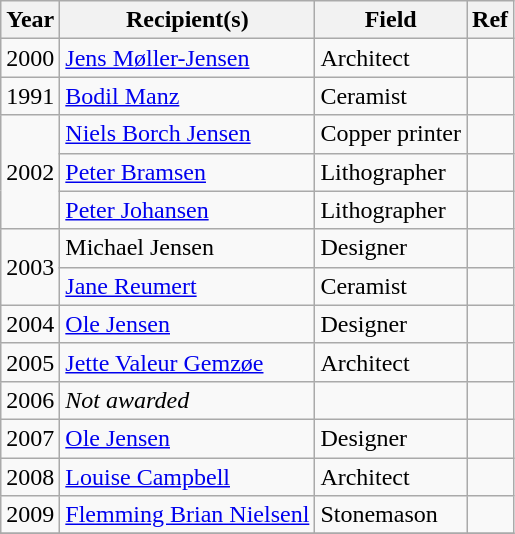<table class="wikitable sortable">
<tr>
<th>Year</th>
<th>Recipient(s)</th>
<th>Field</th>
<th>Ref</th>
</tr>
<tr>
<td rowspan="1">2000</td>
<td><a href='#'>Jens Møller-Jensen</a></td>
<td>Architect</td>
<td></td>
</tr>
<tr>
<td rowspan="1">1991</td>
<td><a href='#'>Bodil Manz</a></td>
<td>Ceramist</td>
<td></td>
</tr>
<tr>
<td rowspan="3">2002</td>
<td><a href='#'>Niels Borch Jensen</a></td>
<td>Copper printer</td>
<td></td>
</tr>
<tr>
<td><a href='#'>Peter Bramsen</a></td>
<td>Lithographer</td>
<td></td>
</tr>
<tr>
<td><a href='#'>Peter Johansen</a></td>
<td>Lithographer</td>
<td></td>
</tr>
<tr>
<td rowspan="2">2003</td>
<td>Michael Jensen</td>
<td>Designer</td>
<td></td>
</tr>
<tr>
<td><a href='#'>Jane Reumert</a></td>
<td>Ceramist</td>
<td></td>
</tr>
<tr>
<td rowspan="1">2004</td>
<td><a href='#'>Ole Jensen</a></td>
<td>Designer</td>
<td></td>
</tr>
<tr>
<td rowspan="1">2005</td>
<td><a href='#'>Jette Valeur Gemzøe</a></td>
<td>Architect</td>
<td></td>
</tr>
<tr>
<td rowspan="1">2006</td>
<td><em>Not awarded</em></td>
<td></td>
<td></td>
</tr>
<tr>
<td rowspan="1">2007</td>
<td><a href='#'>Ole Jensen</a></td>
<td>Designer</td>
<td></td>
</tr>
<tr>
<td rowspan="1">2008</td>
<td><a href='#'>Louise Campbell</a></td>
<td>Architect</td>
<td></td>
</tr>
<tr>
<td rowspan="1">2009</td>
<td><a href='#'>Flemming Brian Nielsenl</a></td>
<td>Stonemason</td>
<td></td>
</tr>
<tr>
</tr>
</table>
